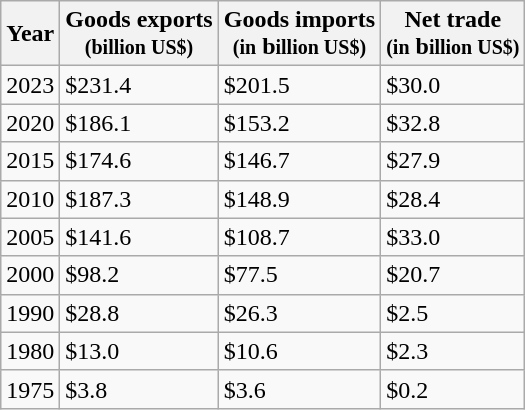<table class="wikitable">
<tr>
<th>Year</th>
<th>Goods exports<br><small>(billion US$)</small></th>
<th>Goods imports<br><small>(in</small> b<small>illion US$)</small></th>
<th>Net trade<br><small>(in</small> b<small>illion US$)</small></th>
</tr>
<tr>
<td>2023</td>
<td>$231.4</td>
<td>$201.5</td>
<td>$30.0</td>
</tr>
<tr>
<td>2020</td>
<td>$186.1</td>
<td>$153.2</td>
<td>$32.8</td>
</tr>
<tr>
<td>2015</td>
<td>$174.6</td>
<td>$146.7</td>
<td>$27.9</td>
</tr>
<tr>
<td>2010</td>
<td>$187.3</td>
<td>$148.9</td>
<td>$28.4</td>
</tr>
<tr>
<td>2005</td>
<td>$141.6</td>
<td>$108.7</td>
<td>$33.0</td>
</tr>
<tr>
<td>2000</td>
<td>$98.2</td>
<td>$77.5</td>
<td>$20.7</td>
</tr>
<tr>
<td>1990</td>
<td>$28.8</td>
<td>$26.3</td>
<td>$2.5</td>
</tr>
<tr>
<td>1980</td>
<td>$13.0</td>
<td>$10.6</td>
<td>$2.3</td>
</tr>
<tr>
<td>1975</td>
<td>$3.8</td>
<td>$3.6</td>
<td>$0.2</td>
</tr>
</table>
